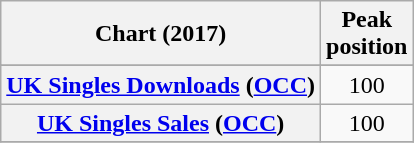<table class="wikitable sortable plainrowheaders" style="text-align:center">
<tr>
<th scope="col">Chart (2017)</th>
<th scope="col">Peak<br> position</th>
</tr>
<tr>
</tr>
<tr>
</tr>
<tr>
<th scope="row"><a href='#'>UK Singles Downloads</a> (<a href='#'>OCC</a>)</th>
<td>100</td>
</tr>
<tr>
<th scope="row"><a href='#'>UK Singles Sales</a> (<a href='#'>OCC</a>)</th>
<td>100</td>
</tr>
<tr>
</tr>
</table>
